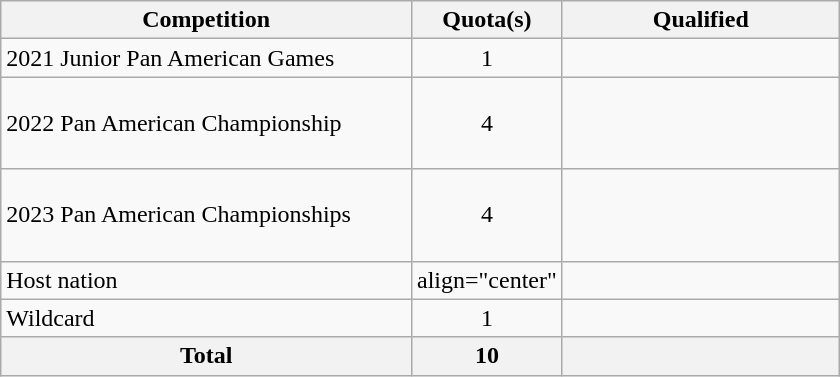<table class = "wikitable" width=560>
<tr>
<th width=300>Competition</th>
<th width=80>Quota(s)</th>
<th width=200>Qualified</th>
</tr>
<tr>
<td>2021 Junior Pan American Games</td>
<td align="center">1</td>
<td></td>
</tr>
<tr>
<td>2022 Pan American Championship</td>
<td align="center">4</td>
<td><br><br><br></td>
</tr>
<tr>
<td>2023 Pan American Championships</td>
<td align="center">4</td>
<td><br><br><br></td>
</tr>
<tr>
<td>Host nation</td>
<td>align="center" </td>
<td></td>
</tr>
<tr>
<td>Wildcard</td>
<td align="center">1</td>
<td></td>
</tr>
<tr>
<th>Total</th>
<th>10</th>
<th></th>
</tr>
</table>
